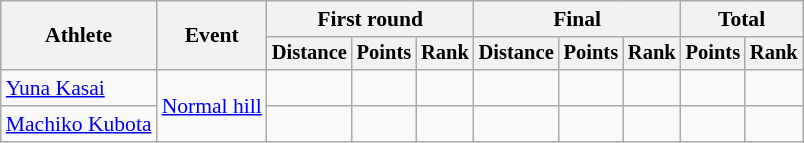<table class="wikitable" style="font-size:90%">
<tr>
<th rowspan=2>Athlete</th>
<th rowspan=2>Event</th>
<th colspan=3>First round</th>
<th colspan=3>Final</th>
<th colspan=2>Total</th>
</tr>
<tr style="font-size:95%">
<th>Distance</th>
<th>Points</th>
<th>Rank</th>
<th>Distance</th>
<th>Points</th>
<th>Rank</th>
<th>Points</th>
<th>Rank</th>
</tr>
<tr align=center>
<td align=left><a href='#'>Yuna Kasai</a></td>
<td align=left rowspan=2><a href='#'>Normal hill</a></td>
<td></td>
<td></td>
<td></td>
<td></td>
<td></td>
<td></td>
<td></td>
<td></td>
</tr>
<tr align=center>
<td align=left><a href='#'>Machiko Kubota</a></td>
<td></td>
<td></td>
<td></td>
<td></td>
<td></td>
<td></td>
<td></td>
<td></td>
</tr>
</table>
